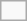<table class="infobox">
<tr>
<td></td>
<td></td>
</tr>
</table>
